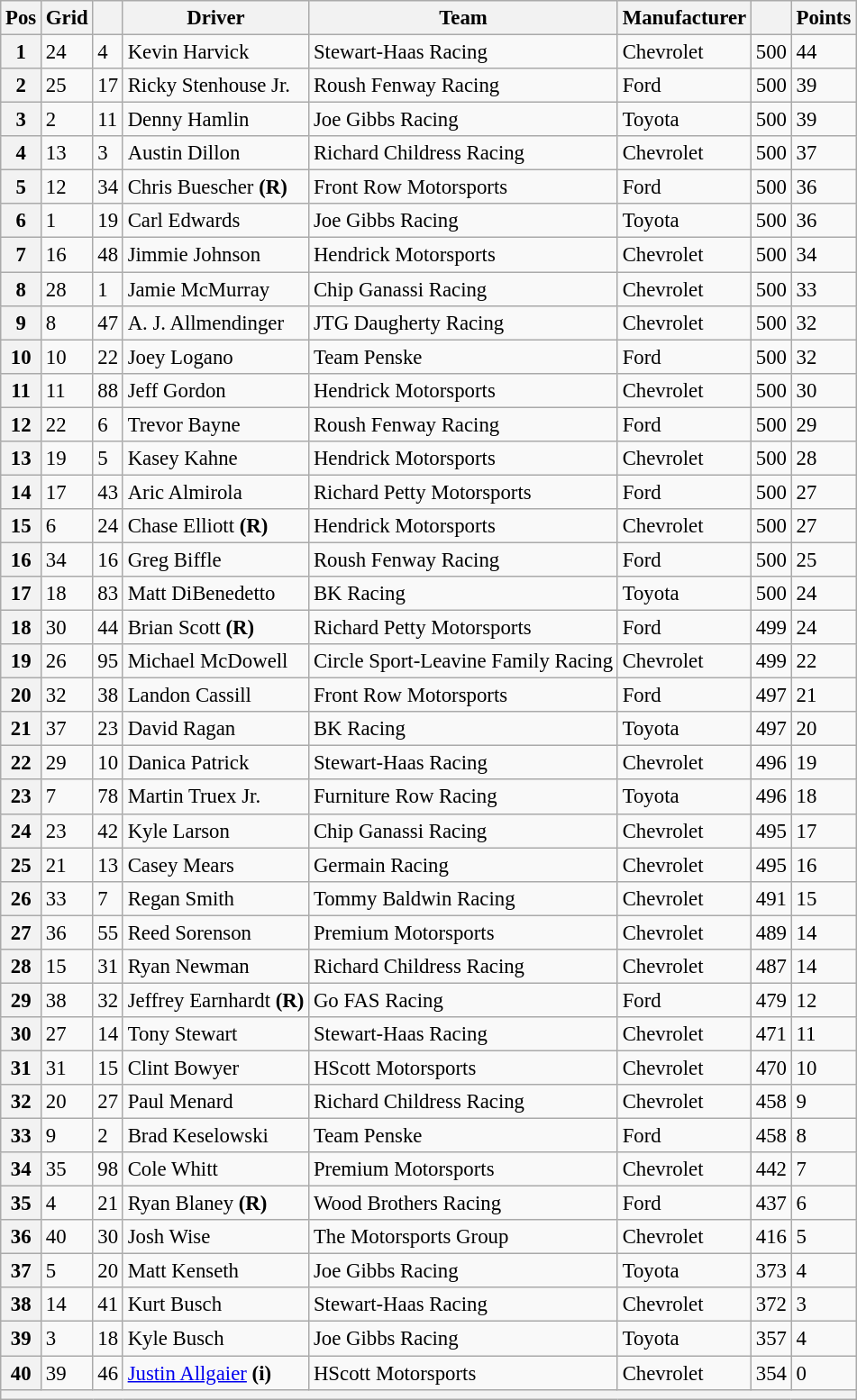<table class="wikitable" style="font-size:95%">
<tr>
<th>Pos</th>
<th>Grid</th>
<th></th>
<th>Driver</th>
<th>Team</th>
<th>Manufacturer</th>
<th></th>
<th>Points</th>
</tr>
<tr>
<th scope="row">1</th>
<td>24</td>
<td>4</td>
<td>Kevin Harvick</td>
<td>Stewart-Haas Racing</td>
<td>Chevrolet</td>
<td>500</td>
<td>44</td>
</tr>
<tr>
<th scope="row">2</th>
<td>25</td>
<td>17</td>
<td>Ricky Stenhouse Jr.</td>
<td>Roush Fenway Racing</td>
<td>Ford</td>
<td>500</td>
<td>39</td>
</tr>
<tr>
<th scope="row">3</th>
<td>2</td>
<td>11</td>
<td>Denny Hamlin</td>
<td>Joe Gibbs Racing</td>
<td>Toyota</td>
<td>500</td>
<td>39</td>
</tr>
<tr>
<th scope="row">4</th>
<td>13</td>
<td>3</td>
<td>Austin Dillon</td>
<td>Richard Childress Racing</td>
<td>Chevrolet</td>
<td>500</td>
<td>37</td>
</tr>
<tr>
<th scope="row">5</th>
<td>12</td>
<td>34</td>
<td>Chris Buescher <strong>(R)</strong></td>
<td>Front Row Motorsports</td>
<td>Ford</td>
<td>500</td>
<td>36</td>
</tr>
<tr>
<th scope="row">6</th>
<td>1</td>
<td>19</td>
<td>Carl Edwards</td>
<td>Joe Gibbs Racing</td>
<td>Toyota</td>
<td>500</td>
<td>36</td>
</tr>
<tr>
<th scope="row">7</th>
<td>16</td>
<td>48</td>
<td>Jimmie Johnson</td>
<td>Hendrick Motorsports</td>
<td>Chevrolet</td>
<td>500</td>
<td>34</td>
</tr>
<tr>
<th scope="row">8</th>
<td>28</td>
<td>1</td>
<td>Jamie McMurray</td>
<td>Chip Ganassi Racing</td>
<td>Chevrolet</td>
<td>500</td>
<td>33</td>
</tr>
<tr>
<th scope="row">9</th>
<td>8</td>
<td>47</td>
<td>A. J. Allmendinger</td>
<td>JTG Daugherty Racing</td>
<td>Chevrolet</td>
<td>500</td>
<td>32</td>
</tr>
<tr>
<th scope="row">10</th>
<td>10</td>
<td>22</td>
<td>Joey Logano</td>
<td>Team Penske</td>
<td>Ford</td>
<td>500</td>
<td>32</td>
</tr>
<tr>
<th scope="row">11</th>
<td>11</td>
<td>88</td>
<td>Jeff Gordon</td>
<td>Hendrick Motorsports</td>
<td>Chevrolet</td>
<td>500</td>
<td>30</td>
</tr>
<tr>
<th scope="row">12</th>
<td>22</td>
<td>6</td>
<td>Trevor Bayne</td>
<td>Roush Fenway Racing</td>
<td>Ford</td>
<td>500</td>
<td>29</td>
</tr>
<tr>
<th scope="row">13</th>
<td>19</td>
<td>5</td>
<td>Kasey Kahne</td>
<td>Hendrick Motorsports</td>
<td>Chevrolet</td>
<td>500</td>
<td>28</td>
</tr>
<tr>
<th scope="row">14</th>
<td>17</td>
<td>43</td>
<td>Aric Almirola</td>
<td>Richard Petty Motorsports</td>
<td>Ford</td>
<td>500</td>
<td>27</td>
</tr>
<tr>
<th scope="row">15</th>
<td>6</td>
<td>24</td>
<td>Chase Elliott <strong>(R)</strong></td>
<td>Hendrick Motorsports</td>
<td>Chevrolet</td>
<td>500</td>
<td>27</td>
</tr>
<tr>
<th scope="row">16</th>
<td>34</td>
<td>16</td>
<td>Greg Biffle</td>
<td>Roush Fenway Racing</td>
<td>Ford</td>
<td>500</td>
<td>25</td>
</tr>
<tr>
<th scope="row">17</th>
<td>18</td>
<td>83</td>
<td>Matt DiBenedetto</td>
<td>BK Racing</td>
<td>Toyota</td>
<td>500</td>
<td>24</td>
</tr>
<tr>
<th scope="row">18</th>
<td>30</td>
<td>44</td>
<td>Brian Scott <strong>(R)</strong></td>
<td>Richard Petty Motorsports</td>
<td>Ford</td>
<td>499</td>
<td>24</td>
</tr>
<tr>
<th scope="row">19</th>
<td>26</td>
<td>95</td>
<td>Michael McDowell</td>
<td>Circle Sport-Leavine Family Racing</td>
<td>Chevrolet</td>
<td>499</td>
<td>22</td>
</tr>
<tr>
<th scope="row">20</th>
<td>32</td>
<td>38</td>
<td>Landon Cassill</td>
<td>Front Row Motorsports</td>
<td>Ford</td>
<td>497</td>
<td>21</td>
</tr>
<tr>
<th scope="row">21</th>
<td>37</td>
<td>23</td>
<td>David Ragan</td>
<td>BK Racing</td>
<td>Toyota</td>
<td>497</td>
<td>20</td>
</tr>
<tr>
<th scope="row">22</th>
<td>29</td>
<td>10</td>
<td>Danica Patrick</td>
<td>Stewart-Haas Racing</td>
<td>Chevrolet</td>
<td>496</td>
<td>19</td>
</tr>
<tr>
<th scope="row">23</th>
<td>7</td>
<td>78</td>
<td>Martin Truex Jr.</td>
<td>Furniture Row Racing</td>
<td>Toyota</td>
<td>496</td>
<td>18</td>
</tr>
<tr>
<th scope="row">24</th>
<td>23</td>
<td>42</td>
<td>Kyle Larson</td>
<td>Chip Ganassi Racing</td>
<td>Chevrolet</td>
<td>495</td>
<td>17</td>
</tr>
<tr>
<th scope="row">25</th>
<td>21</td>
<td>13</td>
<td>Casey Mears</td>
<td>Germain Racing</td>
<td>Chevrolet</td>
<td>495</td>
<td>16</td>
</tr>
<tr>
<th scope="row">26</th>
<td>33</td>
<td>7</td>
<td>Regan Smith</td>
<td>Tommy Baldwin Racing</td>
<td>Chevrolet</td>
<td>491</td>
<td>15</td>
</tr>
<tr>
<th scope="row">27</th>
<td>36</td>
<td>55</td>
<td>Reed Sorenson</td>
<td>Premium Motorsports</td>
<td>Chevrolet</td>
<td>489</td>
<td>14</td>
</tr>
<tr>
<th scope="row">28</th>
<td>15</td>
<td>31</td>
<td>Ryan Newman</td>
<td>Richard Childress Racing</td>
<td>Chevrolet</td>
<td>487</td>
<td>14</td>
</tr>
<tr>
<th scope="row">29</th>
<td>38</td>
<td>32</td>
<td>Jeffrey Earnhardt <strong>(R)</strong></td>
<td>Go FAS Racing</td>
<td>Ford</td>
<td>479</td>
<td>12</td>
</tr>
<tr>
<th scope="row">30</th>
<td>27</td>
<td>14</td>
<td>Tony Stewart</td>
<td>Stewart-Haas Racing</td>
<td>Chevrolet</td>
<td>471</td>
<td>11</td>
</tr>
<tr>
<th scope="row">31</th>
<td>31</td>
<td>15</td>
<td>Clint Bowyer</td>
<td>HScott Motorsports</td>
<td>Chevrolet</td>
<td>470</td>
<td>10</td>
</tr>
<tr>
<th scope="row">32</th>
<td>20</td>
<td>27</td>
<td>Paul Menard</td>
<td>Richard Childress Racing</td>
<td>Chevrolet</td>
<td>458</td>
<td>9</td>
</tr>
<tr>
<th scope="row">33</th>
<td>9</td>
<td>2</td>
<td>Brad Keselowski</td>
<td>Team Penske</td>
<td>Ford</td>
<td>458</td>
<td>8</td>
</tr>
<tr>
<th scope="row">34</th>
<td>35</td>
<td>98</td>
<td>Cole Whitt</td>
<td>Premium Motorsports</td>
<td>Chevrolet</td>
<td>442</td>
<td>7</td>
</tr>
<tr>
<th scope="row">35</th>
<td>4</td>
<td>21</td>
<td>Ryan Blaney <strong>(R)</strong></td>
<td>Wood Brothers Racing</td>
<td>Ford</td>
<td>437</td>
<td>6</td>
</tr>
<tr>
<th scope="row">36</th>
<td>40</td>
<td>30</td>
<td>Josh Wise</td>
<td>The Motorsports Group</td>
<td>Chevrolet</td>
<td>416</td>
<td>5</td>
</tr>
<tr>
<th scope="row">37</th>
<td>5</td>
<td>20</td>
<td>Matt Kenseth</td>
<td>Joe Gibbs Racing</td>
<td>Toyota</td>
<td>373</td>
<td>4</td>
</tr>
<tr>
<th scope="row">38</th>
<td>14</td>
<td>41</td>
<td>Kurt Busch</td>
<td>Stewart-Haas Racing</td>
<td>Chevrolet</td>
<td>372</td>
<td>3</td>
</tr>
<tr>
<th scope="row">39</th>
<td>3</td>
<td>18</td>
<td>Kyle Busch</td>
<td>Joe Gibbs Racing</td>
<td>Toyota</td>
<td>357</td>
<td>4</td>
</tr>
<tr>
<th scope="row">40</th>
<td>39</td>
<td>46</td>
<td><a href='#'>Justin Allgaier</a> <strong>(i)</strong></td>
<td>HScott Motorsports</td>
<td>Chevrolet</td>
<td>354</td>
<td>0</td>
</tr>
<tr class="sortbottom">
<th colspan="8"></th>
</tr>
</table>
